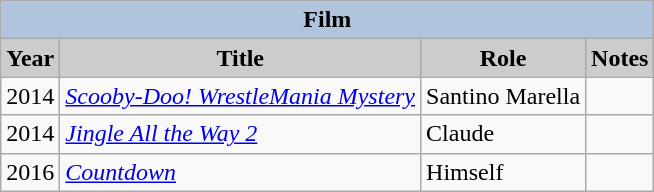<table class="wikitable">
<tr style="text-align:center;">
<th colspan=4 style="background:#B0C4DE;">Film</th>
</tr>
<tr style="text-align:center;">
<th style="background:#ccc;">Year</th>
<th style="background:#ccc;">Title</th>
<th style="background:#ccc;">Role</th>
<th style="background:#ccc;">Notes</th>
</tr>
<tr>
<td>2014</td>
<td><em><a href='#'>Scooby-Doo! WrestleMania Mystery</a></em></td>
<td>Santino Marella</td>
<td></td>
</tr>
<tr>
<td>2014</td>
<td><em><a href='#'>Jingle All the Way 2</a></em></td>
<td>Claude</td>
<td></td>
</tr>
<tr>
<td>2016</td>
<td><em><a href='#'>Countdown</a></em></td>
<td>Himself</td>
<td></td>
</tr>
</table>
